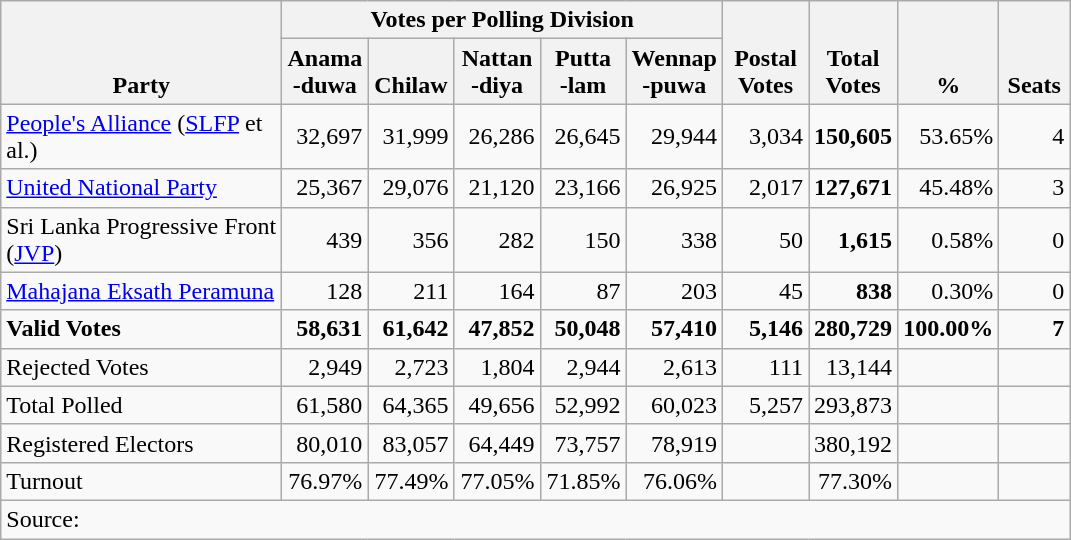<table class="wikitable" border="1" style="text-align:right;">
<tr>
<th align=left valign=bottom rowspan=2 width="180">Party</th>
<th colspan=5>Votes per Polling Division</th>
<th align=center valign=bottom rowspan=2 width="50">Postal<br>Votes</th>
<th align=center valign=bottom rowspan=2 width="50">Total Votes</th>
<th align=center valign=bottom rowspan=2 width="50">%</th>
<th align=center valign=bottom rowspan=2 width="40">Seats</th>
</tr>
<tr>
<th align=center valign=bottom width="50">Anama<br>-duwa</th>
<th align=center valign=bottom width="50">Chilaw</th>
<th align=center valign=bottom width="50">Nattan<br>-diya</th>
<th align=center valign=bottom width="50">Putta<br>-lam</th>
<th align=center valign=bottom width="50">Wennap<br>-puwa</th>
</tr>
<tr>
<td align=left><a href='#'>People's Alliance</a> (<a href='#'>SLFP</a> et al.)</td>
<td>32,697</td>
<td>31,999</td>
<td>26,286</td>
<td>26,645</td>
<td>29,944</td>
<td>3,034</td>
<td><strong>150,605</strong></td>
<td>53.65%</td>
<td>4</td>
</tr>
<tr>
<td align=left><a href='#'>United National Party</a></td>
<td>25,367</td>
<td>29,076</td>
<td>21,120</td>
<td>23,166</td>
<td>26,925</td>
<td>2,017</td>
<td><strong>127,671</strong></td>
<td>45.48%</td>
<td>3</td>
</tr>
<tr>
<td align=left>Sri Lanka Progressive Front (<a href='#'>JVP</a>)</td>
<td>439</td>
<td>356</td>
<td>282</td>
<td>150</td>
<td>338</td>
<td>50</td>
<td><strong>1,615</strong></td>
<td>0.58%</td>
<td>0</td>
</tr>
<tr>
<td align=left><a href='#'>Mahajana Eksath Peramuna</a></td>
<td>128</td>
<td>211</td>
<td>164</td>
<td>87</td>
<td>203</td>
<td>45</td>
<td><strong>838</strong></td>
<td>0.30%</td>
<td>0</td>
</tr>
<tr>
<td align=left><strong>Valid Votes</strong></td>
<td><strong>58,631</strong></td>
<td><strong>61,642</strong></td>
<td><strong>47,852</strong></td>
<td><strong>50,048</strong></td>
<td><strong>57,410</strong></td>
<td><strong>5,146</strong></td>
<td><strong>280,729</strong></td>
<td><strong>100.00%</strong></td>
<td><strong>7</strong></td>
</tr>
<tr>
<td align=left>Rejected Votes</td>
<td>2,949</td>
<td>2,723</td>
<td>1,804</td>
<td>2,944</td>
<td>2,613</td>
<td>111</td>
<td>13,144</td>
<td></td>
<td></td>
</tr>
<tr>
<td align=left>Total Polled</td>
<td>61,580</td>
<td>64,365</td>
<td>49,656</td>
<td>52,992</td>
<td>60,023</td>
<td>5,257</td>
<td>293,873</td>
<td></td>
<td></td>
</tr>
<tr>
<td align=left>Registered Electors</td>
<td>80,010</td>
<td>83,057</td>
<td>64,449</td>
<td>73,757</td>
<td>78,919</td>
<td></td>
<td>380,192</td>
<td></td>
<td></td>
</tr>
<tr>
<td align=left>Turnout</td>
<td>76.97%</td>
<td>77.49%</td>
<td>77.05%</td>
<td>71.85%</td>
<td>76.06%</td>
<td></td>
<td>77.30%</td>
<td></td>
<td></td>
</tr>
<tr>
<td align=left colspan=11>Source:</td>
</tr>
</table>
